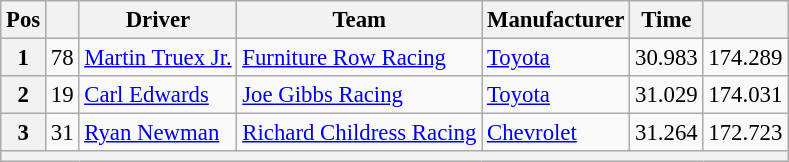<table class="wikitable" style="font-size:95%">
<tr>
<th>Pos</th>
<th></th>
<th>Driver</th>
<th>Team</th>
<th>Manufacturer</th>
<th>Time</th>
<th></th>
</tr>
<tr>
<th>1</th>
<td>78</td>
<td><a href='#'>Martin Truex Jr.</a></td>
<td><a href='#'>Furniture Row Racing</a></td>
<td><a href='#'>Toyota</a></td>
<td>30.983</td>
<td>174.289</td>
</tr>
<tr>
<th>2</th>
<td>19</td>
<td><a href='#'>Carl Edwards</a></td>
<td><a href='#'>Joe Gibbs Racing</a></td>
<td><a href='#'>Toyota</a></td>
<td>31.029</td>
<td>174.031</td>
</tr>
<tr>
<th>3</th>
<td>31</td>
<td><a href='#'>Ryan Newman</a></td>
<td><a href='#'>Richard Childress Racing</a></td>
<td><a href='#'>Chevrolet</a></td>
<td>31.264</td>
<td>172.723</td>
</tr>
<tr>
<th colspan="7"></th>
</tr>
</table>
